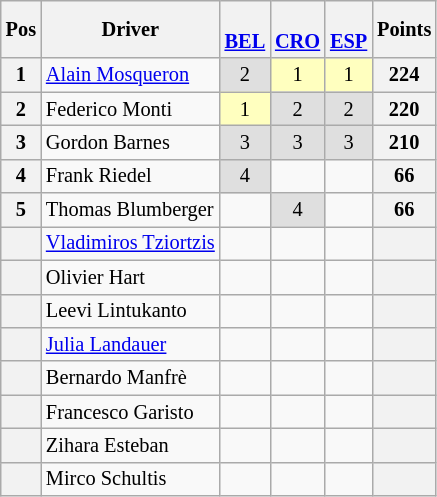<table class="wikitable" style="font-size:85%; text-align:center;">
<tr valign="center">
<th valign="middle">Pos</th>
<th valign="middle">Driver</th>
<th><br><a href='#'>BEL</a></th>
<th><br><a href='#'>CRO</a></th>
<th><br><a href='#'>ESP</a></th>
<th valign="middle">Points</th>
</tr>
<tr>
<th>1</th>
<td align="left"> <a href='#'>Alain Mosqueron</a></td>
<td style="background-color:#DFDFDF">2</td>
<td style="background-color:#FFFFBF">1</td>
<td style="background-color:#FFFFBF">1</td>
<th>224</th>
</tr>
<tr>
<th>2</th>
<td align="left"> Federico Monti</td>
<td style="background-color:#FFFFBF">1</td>
<td style="background-color:#DFDFDF">2</td>
<td style="background-color:#DFDFDF">2</td>
<th>220</th>
</tr>
<tr>
<th>3</th>
<td align="left"> Gordon Barnes</td>
<td style="background-color:#DFDFDF">3</td>
<td style="background-color:#DFDFDF">3</td>
<td style="background-color:#DFDFDF">3</td>
<th>210</th>
</tr>
<tr>
<th>4</th>
<td align="left"> Frank Riedel</td>
<td style="background-color:#DFDFDF">4</td>
<td></td>
<td></td>
<th>66</th>
</tr>
<tr>
<th>5</th>
<td align="left"> Thomas Blumberger</td>
<td></td>
<td style="background-color:#DFDFDF">4</td>
<td></td>
<th>66</th>
</tr>
<tr>
<th></th>
<td align="left"> <a href='#'>Vladimiros Tziortzis</a></td>
<td></td>
<td></td>
<td></td>
<th></th>
</tr>
<tr>
<th></th>
<td align="left"> Olivier Hart</td>
<td></td>
<td></td>
<td></td>
<th></th>
</tr>
<tr>
<th></th>
<td align="left"> Leevi Lintukanto</td>
<td></td>
<td></td>
<td></td>
<th></th>
</tr>
<tr>
<th></th>
<td align="left"> <a href='#'>Julia Landauer</a></td>
<td></td>
<td></td>
<td></td>
<th></th>
</tr>
<tr>
<th></th>
<td align="left"> Bernardo Manfrè</td>
<td></td>
<td></td>
<td></td>
<th></th>
</tr>
<tr>
<th></th>
<td align="left"> Francesco Garisto</td>
<td></td>
<td></td>
<td></td>
<th></th>
</tr>
<tr>
<th></th>
<td align="left"> Zihara Esteban</td>
<td></td>
<td></td>
<td></td>
<th></th>
</tr>
<tr>
<th></th>
<td align="left"> Mirco Schultis</td>
<td></td>
<td></td>
<td></td>
<th></th>
</tr>
</table>
